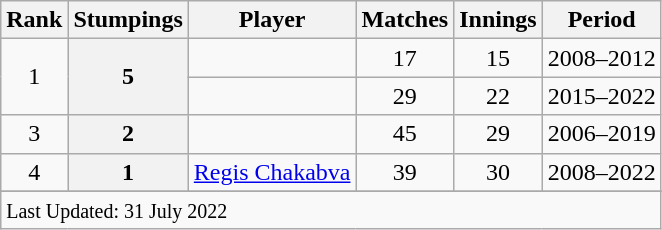<table class="wikitable plainrowheaders sortable">
<tr>
<th scope=col>Rank</th>
<th scope=col>Stumpings</th>
<th scope=col>Player</th>
<th scope=col>Matches</th>
<th scope=col>Innings</th>
<th scope=col>Period</th>
</tr>
<tr>
<td align=center rowspan=2>1</td>
<th scope=row style=text-align:center; rowspan=2>5</th>
<td></td>
<td align=center>17</td>
<td align=center>15</td>
<td>2008–2012</td>
</tr>
<tr>
<td></td>
<td align=center>29</td>
<td align=center>22</td>
<td>2015–2022</td>
</tr>
<tr>
<td align=center>3</td>
<th scope=row style=text-align:center;>2</th>
<td></td>
<td align=center>45</td>
<td align=center>29</td>
<td>2006–2019</td>
</tr>
<tr>
<td align=center>4</td>
<th scope=row style=text-align:center;>1</th>
<td><a href='#'>Regis Chakabva</a></td>
<td align=center>39</td>
<td align=center>30</td>
<td>2008–2022</td>
</tr>
<tr>
</tr>
<tr class=sortbottom>
<td colspan=6><small>Last Updated: 31 July 2022</small></td>
</tr>
</table>
